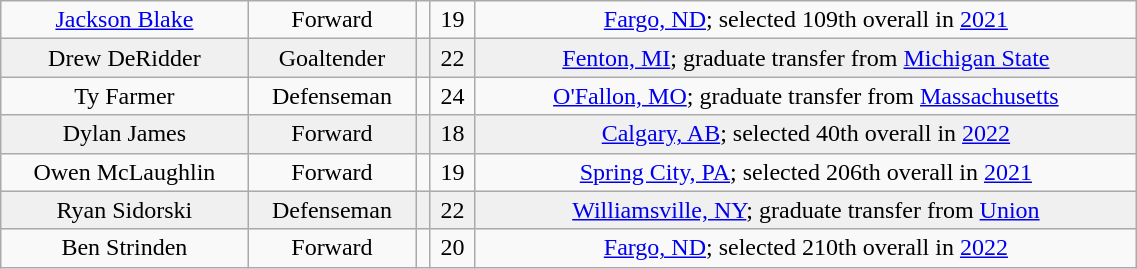<table class="wikitable" width="60%">
<tr align="center" bgcolor="">
<td><a href='#'>Jackson Blake</a></td>
<td>Forward</td>
<td></td>
<td>19</td>
<td><a href='#'>Fargo, ND</a>; selected 109th overall in <a href='#'>2021</a></td>
</tr>
<tr align="center" bgcolor="f0f0f0">
<td>Drew DeRidder</td>
<td>Goaltender</td>
<td></td>
<td>22</td>
<td><a href='#'>Fenton, MI</a>; graduate transfer from <a href='#'>Michigan State</a></td>
</tr>
<tr align="center" bgcolor="">
<td>Ty Farmer</td>
<td>Defenseman</td>
<td></td>
<td>24</td>
<td><a href='#'>O'Fallon, MO</a>; graduate transfer from <a href='#'>Massachusetts</a></td>
</tr>
<tr align="center" bgcolor="f0f0f0">
<td>Dylan James</td>
<td>Forward</td>
<td></td>
<td>18</td>
<td><a href='#'>Calgary, AB</a>; selected 40th overall in <a href='#'>2022</a></td>
</tr>
<tr align="center" bgcolor="">
<td>Owen McLaughlin</td>
<td>Forward</td>
<td></td>
<td>19</td>
<td><a href='#'>Spring City, PA</a>; selected 206th overall in <a href='#'>2021</a></td>
</tr>
<tr align="center" bgcolor="f0f0f0">
<td>Ryan Sidorski</td>
<td>Defenseman</td>
<td></td>
<td>22</td>
<td><a href='#'>Williamsville, NY</a>; graduate transfer from <a href='#'>Union</a></td>
</tr>
<tr align="center" bgcolor="">
<td>Ben Strinden</td>
<td>Forward</td>
<td></td>
<td>20</td>
<td><a href='#'>Fargo, ND</a>; selected 210th overall in <a href='#'>2022</a></td>
</tr>
</table>
